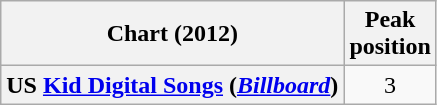<table class="wikitable plainrowheaders" style="text-align:center">
<tr>
<th>Chart (2012)</th>
<th>Peak<br>position</th>
</tr>
<tr>
<th scope="row">US <a href='#'>Kid Digital Songs</a> (<a href='#'><em>Billboard</em></a>)</th>
<td>3</td>
</tr>
</table>
